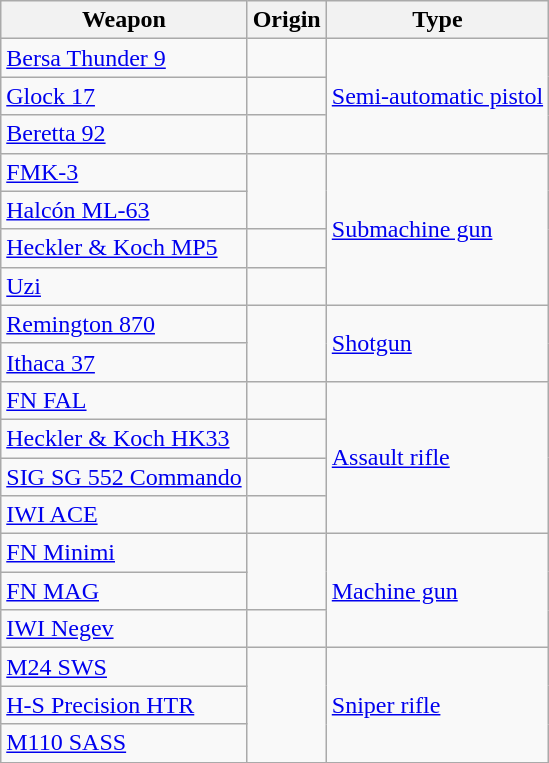<table class="wikitable">
<tr>
<th>Weapon</th>
<th>Origin</th>
<th>Type</th>
</tr>
<tr>
<td><a href='#'>Bersa Thunder 9</a></td>
<td></td>
<td rowspan="3"><a href='#'>Semi-automatic pistol</a></td>
</tr>
<tr>
<td><a href='#'>Glock 17</a></td>
<td></td>
</tr>
<tr>
<td><a href='#'>Beretta 92</a></td>
<td></td>
</tr>
<tr>
<td><a href='#'>FMK-3</a></td>
<td rowspan="2"></td>
<td rowspan="4"><a href='#'>Submachine gun</a></td>
</tr>
<tr>
<td><a href='#'>Halcón ML-63</a></td>
</tr>
<tr>
<td><a href='#'>Heckler & Koch MP5</a></td>
<td></td>
</tr>
<tr>
<td><a href='#'>Uzi</a></td>
<td></td>
</tr>
<tr>
<td><a href='#'>Remington 870</a></td>
<td rowspan="2"></td>
<td rowspan="2"><a href='#'>Shotgun</a></td>
</tr>
<tr>
<td><a href='#'>Ithaca 37</a></td>
</tr>
<tr>
<td><a href='#'>FN FAL</a></td>
<td></td>
<td rowspan="4"><a href='#'>Assault rifle</a></td>
</tr>
<tr>
<td><a href='#'>Heckler & Koch HK33</a></td>
<td></td>
</tr>
<tr>
<td><a href='#'>SIG SG 552 Commando</a></td>
<td></td>
</tr>
<tr>
<td><a href='#'>IWI ACE</a></td>
<td></td>
</tr>
<tr>
<td><a href='#'>FN Minimi</a></td>
<td rowspan="2"></td>
<td rowspan="3"><a href='#'>Machine gun</a></td>
</tr>
<tr>
<td><a href='#'>FN MAG</a></td>
</tr>
<tr>
<td><a href='#'>IWI Negev</a></td>
<td></td>
</tr>
<tr>
<td><a href='#'>M24 SWS</a></td>
<td rowspan="4"></td>
<td rowspan="4"><a href='#'>Sniper rifle</a></td>
</tr>
<tr>
<td><a href='#'>H-S Precision HTR</a></td>
</tr>
<tr>
<td><a href='#'>M110 SASS</a></td>
</tr>
<tr>
</tr>
</table>
